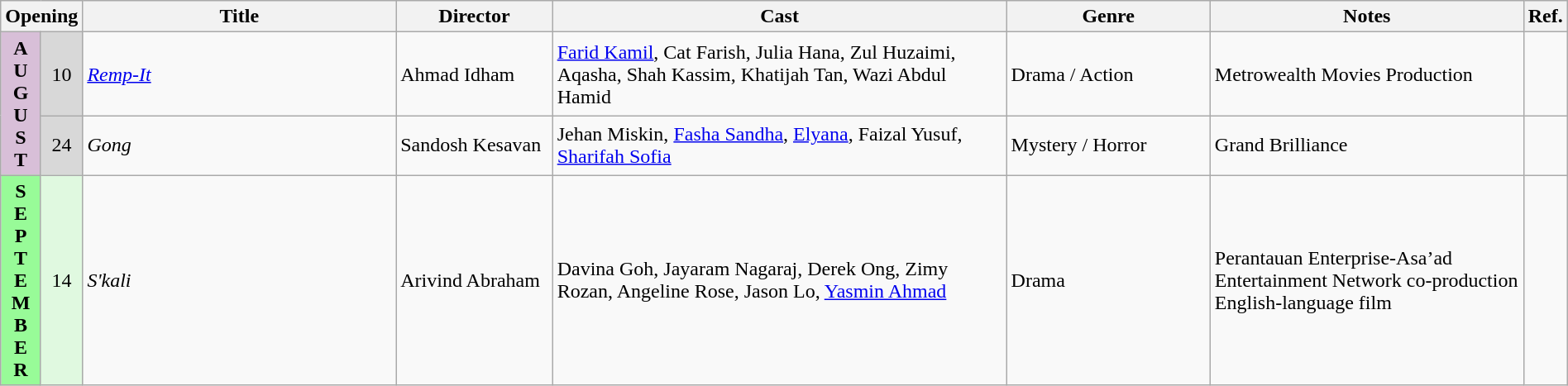<table class="wikitable" width="100%">
<tr>
<th colspan="2">Opening</th>
<th style="width:20%;">Title</th>
<th style="width:10%;">Director</th>
<th>Cast</th>
<th style="width:13%">Genre</th>
<th style="width:20%">Notes</th>
<th>Ref.</th>
</tr>
<tr>
<th rowspan=2 style="text-align:center; background:thistle;">A<br>U<br>G<br>U<br>S<br>T</th>
<td rowspan=1 style="text-align:center; background:#d8d8d8;">10</td>
<td><em><a href='#'>Remp-It</a></em></td>
<td>Ahmad Idham</td>
<td><a href='#'>Farid Kamil</a>, Cat Farish, Julia Hana, Zul Huzaimi, Aqasha, Shah Kassim, Khatijah Tan, Wazi Abdul Hamid</td>
<td>Drama / Action</td>
<td>Metrowealth Movies Production</td>
<td></td>
</tr>
<tr>
<td rowspan=1 style="text-align:center; background:#d8d8d8;">24</td>
<td><em>Gong</em></td>
<td>Sandosh Kesavan</td>
<td>Jehan Miskin, <a href='#'>Fasha Sandha</a>, <a href='#'>Elyana</a>, Faizal Yusuf, <a href='#'>Sharifah Sofia</a></td>
<td>Mystery / Horror</td>
<td>Grand Brilliance</td>
<td></td>
</tr>
<tr>
<th rowspan=1 style="text-align:center; background:#98fb98;">S<br>E<br>P<br>T<br>E<br>M<br>B<br>E<br>R</th>
<td rowspan=1 style="text-align:center; background:#e0f9e0;">14</td>
<td><em>S'kali</em></td>
<td>Arivind Abraham</td>
<td>Davina Goh, Jayaram Nagaraj, Derek Ong, Zimy Rozan, Angeline Rose, Jason Lo, <a href='#'>Yasmin Ahmad</a></td>
<td>Drama</td>
<td>Perantauan Enterprise-Asa’ad Entertainment Network co-production<br>English-language film</td>
<td></td>
</tr>
</table>
